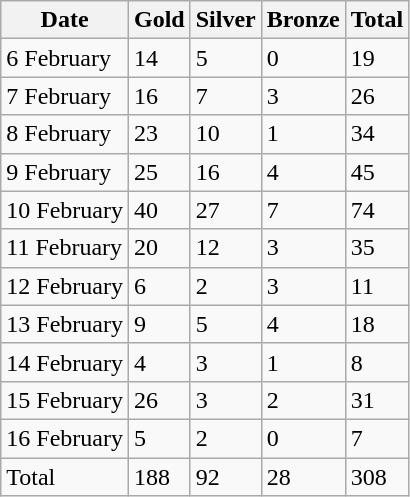<table class="wikitable">
<tr>
<th>Date</th>
<th> Gold</th>
<th> Silver</th>
<th> Bronze</th>
<th>Total</th>
</tr>
<tr>
<td>6 February</td>
<td>14</td>
<td>5</td>
<td>0</td>
<td>19</td>
</tr>
<tr>
<td>7 February</td>
<td>16</td>
<td>7</td>
<td>3</td>
<td>26</td>
</tr>
<tr>
<td>8 February</td>
<td>23</td>
<td>10</td>
<td>1</td>
<td>34</td>
</tr>
<tr>
<td>9 February</td>
<td>25</td>
<td>16</td>
<td>4</td>
<td>45</td>
</tr>
<tr>
<td>10 February</td>
<td>40</td>
<td>27</td>
<td>7</td>
<td>74</td>
</tr>
<tr>
<td>11 February</td>
<td>20</td>
<td>12</td>
<td>3</td>
<td>35</td>
</tr>
<tr>
<td>12 February</td>
<td>6</td>
<td>2</td>
<td>3</td>
<td>11</td>
</tr>
<tr>
<td>13 February</td>
<td>9</td>
<td>5</td>
<td>4</td>
<td>18</td>
</tr>
<tr>
<td>14 February</td>
<td>4</td>
<td>3</td>
<td>1</td>
<td>8</td>
</tr>
<tr>
<td>15 February</td>
<td>26</td>
<td>3</td>
<td>2</td>
<td>31</td>
</tr>
<tr>
<td>16 February</td>
<td>5</td>
<td>2</td>
<td>0</td>
<td>7</td>
</tr>
<tr>
<td>Total</td>
<td>188</td>
<td>92</td>
<td>28</td>
<td>308</td>
</tr>
</table>
